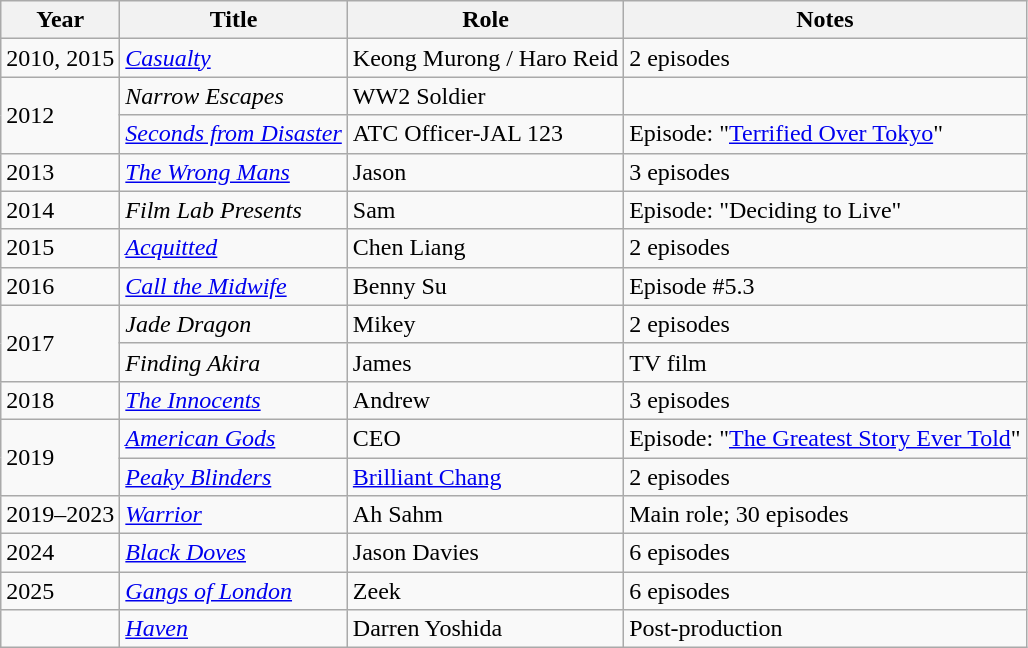<table class="wikitable">
<tr>
<th>Year</th>
<th>Title</th>
<th>Role</th>
<th>Notes</th>
</tr>
<tr>
<td>2010, 2015</td>
<td><em><a href='#'>Casualty</a></em></td>
<td>Keong Murong / Haro Reid</td>
<td>2 episodes</td>
</tr>
<tr>
<td rowspan="2">2012</td>
<td><em>Narrow Escapes</em></td>
<td>WW2 Soldier</td>
<td></td>
</tr>
<tr>
<td><em><a href='#'>Seconds from Disaster</a></em></td>
<td>ATC Officer-JAL 123</td>
<td>Episode: "<a href='#'>Terrified Over Tokyo</a>"</td>
</tr>
<tr>
<td>2013</td>
<td><em><a href='#'>The Wrong Mans</a></em></td>
<td>Jason</td>
<td>3 episodes</td>
</tr>
<tr>
<td>2014</td>
<td><em>Film Lab Presents</em></td>
<td>Sam</td>
<td>Episode: "Deciding to Live"</td>
</tr>
<tr>
<td>2015</td>
<td><em><a href='#'>Acquitted</a></em></td>
<td>Chen Liang</td>
<td>2 episodes</td>
</tr>
<tr>
<td>2016</td>
<td><em><a href='#'>Call the Midwife</a></em></td>
<td>Benny Su</td>
<td>Episode #5.3</td>
</tr>
<tr>
<td rowspan="2">2017</td>
<td><em>Jade Dragon</em></td>
<td>Mikey</td>
<td>2 episodes</td>
</tr>
<tr>
<td><em>Finding Akira</em></td>
<td>James</td>
<td>TV film</td>
</tr>
<tr>
<td>2018</td>
<td><em><a href='#'>The Innocents</a></em></td>
<td>Andrew</td>
<td>3 episodes</td>
</tr>
<tr>
<td rowspan="2">2019</td>
<td><em><a href='#'>American Gods</a></em></td>
<td>CEO</td>
<td>Episode: "<a href='#'>The Greatest Story Ever Told</a>"</td>
</tr>
<tr>
<td><em><a href='#'>Peaky Blinders</a></em></td>
<td><a href='#'>Brilliant Chang</a></td>
<td>2 episodes</td>
</tr>
<tr>
<td>2019–2023</td>
<td><em><a href='#'>Warrior</a></em></td>
<td>Ah Sahm</td>
<td>Main role; 30 episodes</td>
</tr>
<tr>
<td>2024</td>
<td><em><a href='#'>Black Doves</a></em></td>
<td>Jason Davies</td>
<td>6 episodes</td>
</tr>
<tr>
<td>2025</td>
<td><em><a href='#'>Gangs of London</a></em></td>
<td>Zeek</td>
<td>6 episodes</td>
</tr>
<tr>
<td></td>
<td><em><a href='#'>Haven</a></em></td>
<td>Darren Yoshida</td>
<td>Post-production</td>
</tr>
</table>
